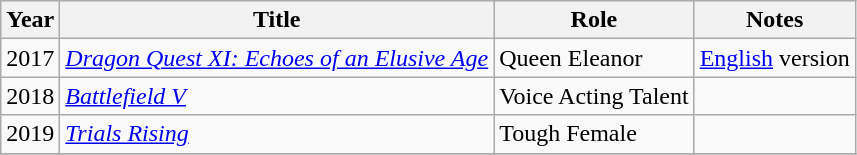<table class="wikitable sortable">
<tr>
<th>Year</th>
<th>Title</th>
<th>Role</th>
<th class="unsortable">Notes</th>
</tr>
<tr>
<td>2017</td>
<td><em><a href='#'>Dragon Quest XI: Echoes of an Elusive Age</a></em></td>
<td>Queen Eleanor</td>
<td><a href='#'>English</a> version</td>
</tr>
<tr>
<td>2018</td>
<td><em><a href='#'>Battlefield V</a></em></td>
<td>Voice Acting Talent</td>
<td></td>
</tr>
<tr>
<td>2019</td>
<td><em><a href='#'>Trials Rising</a></em></td>
<td>Tough Female</td>
<td></td>
</tr>
<tr>
</tr>
</table>
